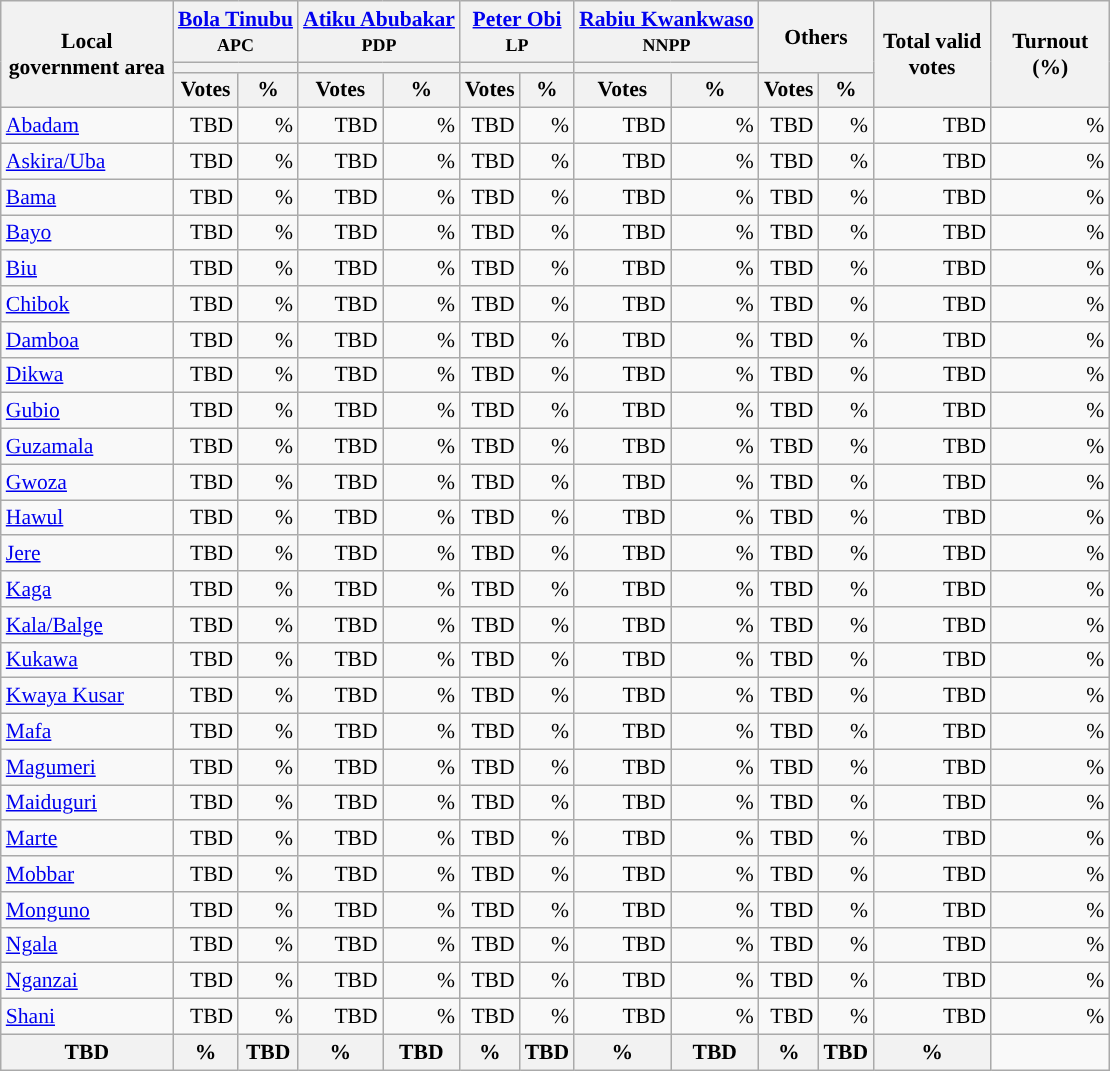<table class="wikitable sortable" style="text-align:right; font-size:90%">
<tr>
<th rowspan="3" style="max-width:7.5em;">Local government area</th>
<th colspan="2"><a href='#'>Bola Tinubu</a><br><small>APC</small></th>
<th colspan="2"><a href='#'>Atiku Abubakar</a><br><small>PDP</small></th>
<th colspan="2"><a href='#'>Peter Obi</a><br><small>LP</small></th>
<th colspan="2"><a href='#'>Rabiu Kwankwaso</a><br><small>NNPP</small></th>
<th colspan="2" rowspan="2">Others</th>
<th rowspan="3" style="max-width:5em;">Total valid votes</th>
<th rowspan="3" style="max-width:5em;">Turnout (%)</th>
</tr>
<tr>
<th colspan=2 style="background-color:"></th>
<th colspan=2 style="background-color:"></th>
<th colspan=2 style="background-color:"></th>
<th colspan=2 style="background-color:"></th>
</tr>
<tr>
<th>Votes</th>
<th>%</th>
<th>Votes</th>
<th>%</th>
<th>Votes</th>
<th>%</th>
<th>Votes</th>
<th>%</th>
<th>Votes</th>
<th>%</th>
</tr>
<tr style="background-color:#">
<td style="text-align:left;"><a href='#'>Abadam</a></td>
<td>TBD</td>
<td>%</td>
<td>TBD</td>
<td>%</td>
<td>TBD</td>
<td>%</td>
<td>TBD</td>
<td>%</td>
<td>TBD</td>
<td>%</td>
<td>TBD</td>
<td>%</td>
</tr>
<tr style="background-color:#">
<td style="text-align:left;"><a href='#'>Askira/Uba</a></td>
<td>TBD</td>
<td>%</td>
<td>TBD</td>
<td>%</td>
<td>TBD</td>
<td>%</td>
<td>TBD</td>
<td>%</td>
<td>TBD</td>
<td>%</td>
<td>TBD</td>
<td>%</td>
</tr>
<tr style="background-color:#">
<td style="text-align:left;"><a href='#'>Bama</a></td>
<td>TBD</td>
<td>%</td>
<td>TBD</td>
<td>%</td>
<td>TBD</td>
<td>%</td>
<td>TBD</td>
<td>%</td>
<td>TBD</td>
<td>%</td>
<td>TBD</td>
<td>%</td>
</tr>
<tr style="background-color:#">
<td style="text-align:left;"><a href='#'>Bayo</a></td>
<td>TBD</td>
<td>%</td>
<td>TBD</td>
<td>%</td>
<td>TBD</td>
<td>%</td>
<td>TBD</td>
<td>%</td>
<td>TBD</td>
<td>%</td>
<td>TBD</td>
<td>%</td>
</tr>
<tr style="background-color:#">
<td style="text-align:left;"><a href='#'>Biu</a></td>
<td>TBD</td>
<td>%</td>
<td>TBD</td>
<td>%</td>
<td>TBD</td>
<td>%</td>
<td>TBD</td>
<td>%</td>
<td>TBD</td>
<td>%</td>
<td>TBD</td>
<td>%</td>
</tr>
<tr style="background-color:#">
<td style="text-align:left;"><a href='#'>Chibok</a></td>
<td>TBD</td>
<td>%</td>
<td>TBD</td>
<td>%</td>
<td>TBD</td>
<td>%</td>
<td>TBD</td>
<td>%</td>
<td>TBD</td>
<td>%</td>
<td>TBD</td>
<td>%</td>
</tr>
<tr style="background-color:#">
<td style="text-align:left;"><a href='#'>Damboa</a></td>
<td>TBD</td>
<td>%</td>
<td>TBD</td>
<td>%</td>
<td>TBD</td>
<td>%</td>
<td>TBD</td>
<td>%</td>
<td>TBD</td>
<td>%</td>
<td>TBD</td>
<td>%</td>
</tr>
<tr style="background-color:#">
<td style="text-align:left;"><a href='#'>Dikwa</a></td>
<td>TBD</td>
<td>%</td>
<td>TBD</td>
<td>%</td>
<td>TBD</td>
<td>%</td>
<td>TBD</td>
<td>%</td>
<td>TBD</td>
<td>%</td>
<td>TBD</td>
<td>%</td>
</tr>
<tr style="background-color:#">
<td style="text-align:left;"><a href='#'>Gubio</a></td>
<td>TBD</td>
<td>%</td>
<td>TBD</td>
<td>%</td>
<td>TBD</td>
<td>%</td>
<td>TBD</td>
<td>%</td>
<td>TBD</td>
<td>%</td>
<td>TBD</td>
<td>%</td>
</tr>
<tr style="background-color:#">
<td style="text-align:left;"><a href='#'>Guzamala</a></td>
<td>TBD</td>
<td>%</td>
<td>TBD</td>
<td>%</td>
<td>TBD</td>
<td>%</td>
<td>TBD</td>
<td>%</td>
<td>TBD</td>
<td>%</td>
<td>TBD</td>
<td>%</td>
</tr>
<tr style="background-color:#">
<td style="text-align:left;"><a href='#'>Gwoza</a></td>
<td>TBD</td>
<td>%</td>
<td>TBD</td>
<td>%</td>
<td>TBD</td>
<td>%</td>
<td>TBD</td>
<td>%</td>
<td>TBD</td>
<td>%</td>
<td>TBD</td>
<td>%</td>
</tr>
<tr style="background-color:#">
<td style="text-align:left;"><a href='#'>Hawul</a></td>
<td>TBD</td>
<td>%</td>
<td>TBD</td>
<td>%</td>
<td>TBD</td>
<td>%</td>
<td>TBD</td>
<td>%</td>
<td>TBD</td>
<td>%</td>
<td>TBD</td>
<td>%</td>
</tr>
<tr style="background-color:#">
<td style="text-align:left;"><a href='#'>Jere</a></td>
<td>TBD</td>
<td>%</td>
<td>TBD</td>
<td>%</td>
<td>TBD</td>
<td>%</td>
<td>TBD</td>
<td>%</td>
<td>TBD</td>
<td>%</td>
<td>TBD</td>
<td>%</td>
</tr>
<tr style="background-color:#">
<td style="text-align:left;"><a href='#'>Kaga</a></td>
<td>TBD</td>
<td>%</td>
<td>TBD</td>
<td>%</td>
<td>TBD</td>
<td>%</td>
<td>TBD</td>
<td>%</td>
<td>TBD</td>
<td>%</td>
<td>TBD</td>
<td>%</td>
</tr>
<tr style="background-color:#">
<td style="text-align:left;"><a href='#'>Kala/Balge</a></td>
<td>TBD</td>
<td>%</td>
<td>TBD</td>
<td>%</td>
<td>TBD</td>
<td>%</td>
<td>TBD</td>
<td>%</td>
<td>TBD</td>
<td>%</td>
<td>TBD</td>
<td>%</td>
</tr>
<tr style="background-color:#">
<td style="text-align:left;"><a href='#'>Kukawa</a></td>
<td>TBD</td>
<td>%</td>
<td>TBD</td>
<td>%</td>
<td>TBD</td>
<td>%</td>
<td>TBD</td>
<td>%</td>
<td>TBD</td>
<td>%</td>
<td>TBD</td>
<td>%</td>
</tr>
<tr style="background-color:#">
<td style="text-align:left;"><a href='#'>Kwaya Kusar</a></td>
<td>TBD</td>
<td>%</td>
<td>TBD</td>
<td>%</td>
<td>TBD</td>
<td>%</td>
<td>TBD</td>
<td>%</td>
<td>TBD</td>
<td>%</td>
<td>TBD</td>
<td>%</td>
</tr>
<tr style="background-color:#">
<td style="text-align:left;"><a href='#'>Mafa</a></td>
<td>TBD</td>
<td>%</td>
<td>TBD</td>
<td>%</td>
<td>TBD</td>
<td>%</td>
<td>TBD</td>
<td>%</td>
<td>TBD</td>
<td>%</td>
<td>TBD</td>
<td>%</td>
</tr>
<tr style="background-color:#">
<td style="text-align:left;"><a href='#'>Magumeri</a></td>
<td>TBD</td>
<td>%</td>
<td>TBD</td>
<td>%</td>
<td>TBD</td>
<td>%</td>
<td>TBD</td>
<td>%</td>
<td>TBD</td>
<td>%</td>
<td>TBD</td>
<td>%</td>
</tr>
<tr style="background-color:#">
<td style="text-align:left;"><a href='#'>Maiduguri</a></td>
<td>TBD</td>
<td>%</td>
<td>TBD</td>
<td>%</td>
<td>TBD</td>
<td>%</td>
<td>TBD</td>
<td>%</td>
<td>TBD</td>
<td>%</td>
<td>TBD</td>
<td>%</td>
</tr>
<tr style="background-color:#">
<td style="text-align:left;"><a href='#'>Marte</a></td>
<td>TBD</td>
<td>%</td>
<td>TBD</td>
<td>%</td>
<td>TBD</td>
<td>%</td>
<td>TBD</td>
<td>%</td>
<td>TBD</td>
<td>%</td>
<td>TBD</td>
<td>%</td>
</tr>
<tr style="background-color:#">
<td style="text-align:left;"><a href='#'>Mobbar</a></td>
<td>TBD</td>
<td>%</td>
<td>TBD</td>
<td>%</td>
<td>TBD</td>
<td>%</td>
<td>TBD</td>
<td>%</td>
<td>TBD</td>
<td>%</td>
<td>TBD</td>
<td>%</td>
</tr>
<tr style="background-color:#">
<td style="text-align:left;"><a href='#'>Monguno</a></td>
<td>TBD</td>
<td>%</td>
<td>TBD</td>
<td>%</td>
<td>TBD</td>
<td>%</td>
<td>TBD</td>
<td>%</td>
<td>TBD</td>
<td>%</td>
<td>TBD</td>
<td>%</td>
</tr>
<tr style="background-color:#">
<td style="text-align:left;"><a href='#'>Ngala</a></td>
<td>TBD</td>
<td>%</td>
<td>TBD</td>
<td>%</td>
<td>TBD</td>
<td>%</td>
<td>TBD</td>
<td>%</td>
<td>TBD</td>
<td>%</td>
<td>TBD</td>
<td>%</td>
</tr>
<tr style="background-color:#">
<td style="text-align:left;"><a href='#'>Nganzai</a></td>
<td>TBD</td>
<td>%</td>
<td>TBD</td>
<td>%</td>
<td>TBD</td>
<td>%</td>
<td>TBD</td>
<td>%</td>
<td>TBD</td>
<td>%</td>
<td>TBD</td>
<td>%</td>
</tr>
<tr style="background-color:#">
<td style="text-align:left;"><a href='#'>Shani</a></td>
<td>TBD</td>
<td>%</td>
<td>TBD</td>
<td>%</td>
<td>TBD</td>
<td>%</td>
<td>TBD</td>
<td>%</td>
<td>TBD</td>
<td>%</td>
<td>TBD</td>
<td>%</td>
</tr>
<tr>
<th>TBD</th>
<th>%</th>
<th>TBD</th>
<th>%</th>
<th>TBD</th>
<th>%</th>
<th>TBD</th>
<th>%</th>
<th>TBD</th>
<th>%</th>
<th>TBD</th>
<th>%</th>
</tr>
</table>
